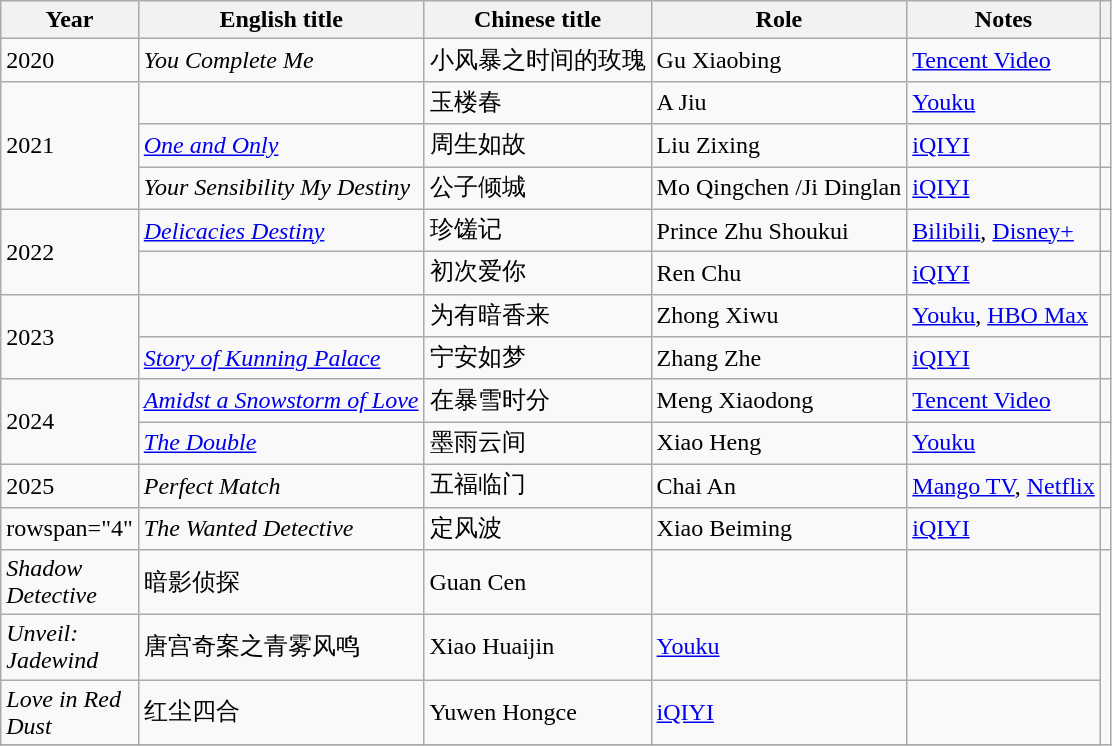<table class="wikitable">
<tr>
<th width=10>Year</th>
<th>English title</th>
<th>Chinese title</th>
<th>Role</th>
<th>Notes</th>
<th></th>
</tr>
<tr>
<td>2020</td>
<td><em>You Complete Me</em></td>
<td>小风暴之时间的玫瑰</td>
<td>Gu Xiaobing</td>
<td><a href='#'>Tencent Video</a></td>
<td></td>
</tr>
<tr>
<td rowspan="3">2021</td>
<td><em></em></td>
<td>玉楼春</td>
<td>A Jiu</td>
<td><a href='#'>Youku</a></td>
<td></td>
</tr>
<tr>
<td><em><a href='#'>One and Only</a></em></td>
<td>周生如故</td>
<td>Liu Zixing</td>
<td><a href='#'>iQIYI</a></td>
<td></td>
</tr>
<tr>
<td><em>Your Sensibility My Destiny</em></td>
<td>公子倾城</td>
<td>Mo Qingchen /Ji Dinglan</td>
<td><a href='#'>iQIYI</a></td>
<td></td>
</tr>
<tr>
<td rowspan="2">2022</td>
<td><em><a href='#'>Delicacies Destiny</a></em></td>
<td>珍馐记</td>
<td>Prince Zhu Shoukui</td>
<td><a href='#'>Bilibili</a>, <a href='#'>Disney+</a></td>
<td></td>
</tr>
<tr>
<td><em></em></td>
<td>初次爱你</td>
<td>Ren Chu</td>
<td><a href='#'>iQIYI</a></td>
<td></td>
</tr>
<tr>
<td rowspan="2">2023</td>
<td><em></em></td>
<td>为有暗香来</td>
<td>Zhong Xiwu</td>
<td><a href='#'>Youku</a>, <a href='#'>HBO Max</a></td>
<td></td>
</tr>
<tr>
<td><em><a href='#'>Story of Kunning Palace</a></em></td>
<td>宁安如梦</td>
<td>Zhang Zhe</td>
<td><a href='#'>iQIYI</a></td>
<td></td>
</tr>
<tr>
<td rowspan="2">2024</td>
<td><em><a href='#'>Amidst a Snowstorm of Love</a></em></td>
<td>在暴雪时分</td>
<td>Meng Xiaodong</td>
<td><a href='#'>Tencent Video</a></td>
<td></td>
</tr>
<tr>
<td><em><a href='#'>The Double</a></em></td>
<td>墨雨云间</td>
<td>Xiao Heng</td>
<td><a href='#'>Youku</a></td>
<td></td>
</tr>
<tr>
<td>2025</td>
<td><em>Perfect Match</em></td>
<td>五福临门</td>
<td>Chai An</td>
<td><a href='#'>Mango TV</a>, <a href='#'>Netflix</a></td>
<td></td>
</tr>
<tr>
<td>rowspan="4" </td>
<td><em>The Wanted Detective</em></td>
<td>定风波</td>
<td>Xiao Beiming</td>
<td><a href='#'>iQIYI</a></td>
<td></td>
</tr>
<tr>
<td><em>Shadow Detective</em></td>
<td>暗影侦探</td>
<td>Guan Cen</td>
<td></td>
<td></td>
</tr>
<tr>
<td><em>Unveil: Jadewind</em></td>
<td>唐宫奇案之青雾风鸣</td>
<td>Xiao Huaijin</td>
<td><a href='#'>Youku</a></td>
<td></td>
</tr>
<tr>
<td><em>Love in Red Dust</em></td>
<td>红尘四合</td>
<td>Yuwen Hongce</td>
<td><a href='#'>iQIYI</a></td>
<td></td>
</tr>
<tr>
</tr>
</table>
